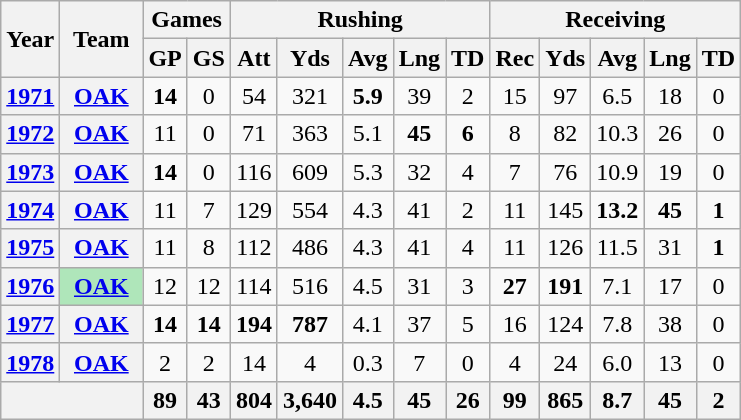<table class="wikitable" style="text-align:center;">
<tr>
<th rowspan="2">Year</th>
<th rowspan="2">Team</th>
<th colspan="2">Games</th>
<th colspan="5">Rushing</th>
<th colspan="5">Receiving</th>
</tr>
<tr>
<th>GP</th>
<th>GS</th>
<th>Att</th>
<th>Yds</th>
<th>Avg</th>
<th>Lng</th>
<th>TD</th>
<th>Rec</th>
<th>Yds</th>
<th>Avg</th>
<th>Lng</th>
<th>TD</th>
</tr>
<tr>
<th><a href='#'>1971</a></th>
<th><a href='#'>OAK</a></th>
<td><strong>14</strong></td>
<td>0</td>
<td>54</td>
<td>321</td>
<td><strong>5.9</strong></td>
<td>39</td>
<td>2</td>
<td>15</td>
<td>97</td>
<td>6.5</td>
<td>18</td>
<td>0</td>
</tr>
<tr>
<th><a href='#'>1972</a></th>
<th><a href='#'>OAK</a></th>
<td>11</td>
<td>0</td>
<td>71</td>
<td>363</td>
<td>5.1</td>
<td><strong>45</strong></td>
<td><strong>6</strong></td>
<td>8</td>
<td>82</td>
<td>10.3</td>
<td>26</td>
<td>0</td>
</tr>
<tr>
<th><a href='#'>1973</a></th>
<th><a href='#'>OAK</a></th>
<td><strong>14</strong></td>
<td>0</td>
<td>116</td>
<td>609</td>
<td>5.3</td>
<td>32</td>
<td>4</td>
<td>7</td>
<td>76</td>
<td>10.9</td>
<td>19</td>
<td>0</td>
</tr>
<tr>
<th><a href='#'>1974</a></th>
<th><a href='#'>OAK</a></th>
<td>11</td>
<td>7</td>
<td>129</td>
<td>554</td>
<td>4.3</td>
<td>41</td>
<td>2</td>
<td>11</td>
<td>145</td>
<td><strong>13.2</strong></td>
<td><strong>45</strong></td>
<td><strong>1</strong></td>
</tr>
<tr>
<th><a href='#'>1975</a></th>
<th><a href='#'>OAK</a></th>
<td>11</td>
<td>8</td>
<td>112</td>
<td>486</td>
<td>4.3</td>
<td>41</td>
<td>4</td>
<td>11</td>
<td>126</td>
<td>11.5</td>
<td>31</td>
<td><strong>1</strong></td>
</tr>
<tr>
<th><a href='#'>1976</a></th>
<th style="background:#afe6ba; width:3em;"><a href='#'>OAK</a></th>
<td>12</td>
<td>12</td>
<td>114</td>
<td>516</td>
<td>4.5</td>
<td>31</td>
<td>3</td>
<td><strong>27</strong></td>
<td><strong>191</strong></td>
<td>7.1</td>
<td>17</td>
<td>0</td>
</tr>
<tr>
<th><a href='#'>1977</a></th>
<th><a href='#'>OAK</a></th>
<td><strong>14</strong></td>
<td><strong>14</strong></td>
<td><strong>194</strong></td>
<td><strong>787</strong></td>
<td>4.1</td>
<td>37</td>
<td>5</td>
<td>16</td>
<td>124</td>
<td>7.8</td>
<td>38</td>
<td>0</td>
</tr>
<tr>
<th><a href='#'>1978</a></th>
<th><a href='#'>OAK</a></th>
<td>2</td>
<td>2</td>
<td>14</td>
<td>4</td>
<td>0.3</td>
<td>7</td>
<td>0</td>
<td>4</td>
<td>24</td>
<td>6.0</td>
<td>13</td>
<td>0</td>
</tr>
<tr>
<th colspan="2"></th>
<th>89</th>
<th>43</th>
<th>804</th>
<th>3,640</th>
<th>4.5</th>
<th>45</th>
<th>26</th>
<th>99</th>
<th>865</th>
<th>8.7</th>
<th>45</th>
<th>2</th>
</tr>
</table>
